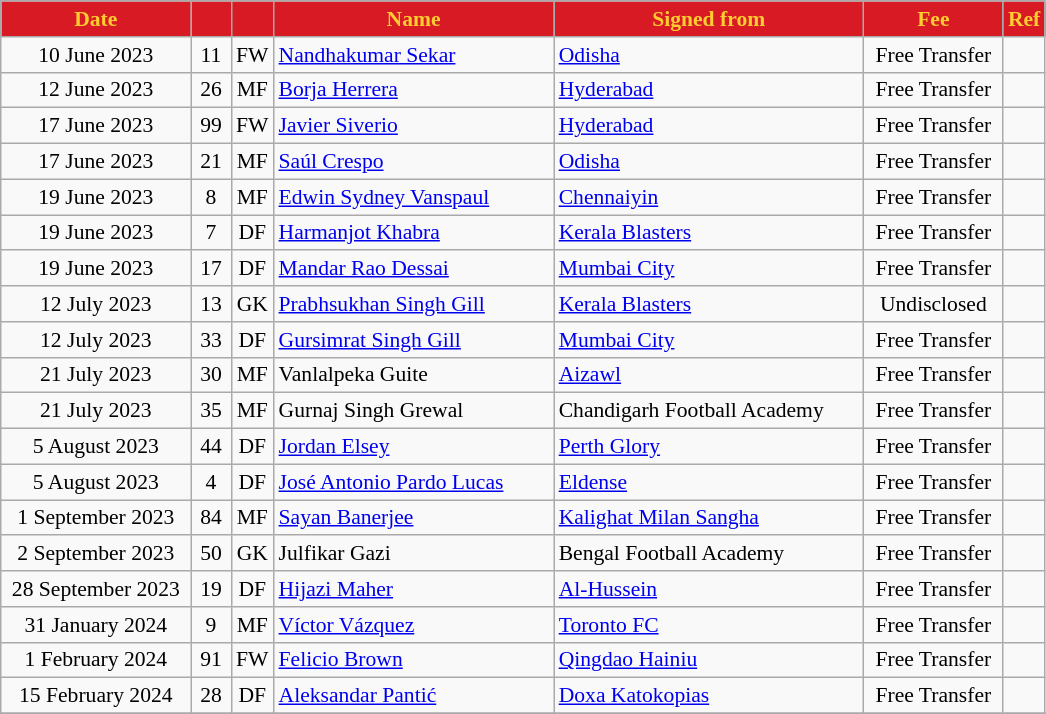<table class="wikitable" style="text-align:center; font-size:90%;">
<tr>
<th style="background:#d71a23; color:#ffcd31; text-align:center; width:120px;">Date</th>
<th style="background:#d71a23; color:#ffcd31; text-align:center; width:20px;"></th>
<th style="background:#d71a23; color:#ffcd31; text-align:center; width:20px;"></th>
<th style="background:#d71a23; color:#ffcd31; text-align:center; width:180px;">Name</th>
<th style="background:#d71a23; color:#ffcd31; text-align:center; width:200px;">Signed from</th>
<th style="background:#d71a23; color:#ffcd31; text-align:center; width:86px;">Fee</th>
<th style="background:#d71a23; color:#ffcd31; text-align:center; width:20px;">Ref</th>
</tr>
<tr>
<td>10 June 2023</td>
<td>11</td>
<td>FW</td>
<td style="text-align:left"> <a href='#'>Nandhakumar Sekar</a></td>
<td style="text-align:left"> <a href='#'>Odisha</a></td>
<td>Free Transfer</td>
<td></td>
</tr>
<tr>
<td>12 June 2023</td>
<td>26</td>
<td>MF</td>
<td style="text-align:left"> <a href='#'>Borja Herrera</a></td>
<td style="text-align:left"> <a href='#'>Hyderabad</a></td>
<td>Free Transfer</td>
<td></td>
</tr>
<tr>
<td>17 June 2023</td>
<td>99</td>
<td>FW</td>
<td style="text-align:left"> <a href='#'>Javier Siverio</a></td>
<td style="text-align:left"> <a href='#'>Hyderabad</a></td>
<td>Free Transfer</td>
<td></td>
</tr>
<tr>
<td>17 June 2023</td>
<td>21</td>
<td>MF</td>
<td style="text-align:left"> <a href='#'>Saúl Crespo</a></td>
<td style="text-align:left"> <a href='#'>Odisha</a></td>
<td>Free Transfer</td>
<td></td>
</tr>
<tr>
<td>19 June 2023</td>
<td>8</td>
<td>MF</td>
<td style="text-align:left"> <a href='#'>Edwin Sydney Vanspaul</a></td>
<td style="text-align:left"> <a href='#'>Chennaiyin</a></td>
<td>Free Transfer</td>
<td></td>
</tr>
<tr>
<td>19 June 2023</td>
<td>7</td>
<td>DF</td>
<td style="text-align:left"> <a href='#'>Harmanjot Khabra</a></td>
<td style="text-align:left"> <a href='#'>Kerala Blasters</a></td>
<td>Free Transfer</td>
<td></td>
</tr>
<tr>
<td>19 June 2023</td>
<td>17</td>
<td>DF</td>
<td style="text-align:left"> <a href='#'>Mandar Rao Dessai</a></td>
<td style="text-align:left"> <a href='#'>Mumbai City</a></td>
<td>Free Transfer</td>
<td></td>
</tr>
<tr>
<td>12 July 2023</td>
<td>13</td>
<td>GK</td>
<td style="text-align:left"> <a href='#'>Prabhsukhan Singh Gill</a></td>
<td style="text-align:left"> <a href='#'>Kerala Blasters</a></td>
<td>Undisclosed</td>
<td></td>
</tr>
<tr>
<td>12 July 2023</td>
<td>33</td>
<td>DF</td>
<td style="text-align:left"> <a href='#'>Gursimrat Singh Gill</a></td>
<td style="text-align:left"> <a href='#'>Mumbai City</a></td>
<td>Free Transfer</td>
<td></td>
</tr>
<tr>
<td>21 July 2023</td>
<td>30</td>
<td>MF</td>
<td style="text-align:left"> Vanlalpeka Guite</td>
<td style="text-align:left"> <a href='#'>Aizawl</a></td>
<td>Free Transfer</td>
<td></td>
</tr>
<tr>
<td>21 July 2023</td>
<td>35</td>
<td>MF</td>
<td style="text-align:left"> Gurnaj Singh Grewal</td>
<td style="text-align:left"> Chandigarh Football Academy</td>
<td>Free Transfer</td>
<td></td>
</tr>
<tr>
<td>5 August 2023</td>
<td>44</td>
<td>DF</td>
<td style="text-align:left"> <a href='#'>Jordan Elsey</a></td>
<td style="text-align:left"> <a href='#'>Perth Glory</a></td>
<td>Free Transfer</td>
<td></td>
</tr>
<tr>
<td>5 August 2023</td>
<td>4</td>
<td>DF</td>
<td style="text-align:left"> <a href='#'>José Antonio Pardo Lucas</a></td>
<td style="text-align:left"> <a href='#'>Eldense</a></td>
<td>Free Transfer</td>
<td></td>
</tr>
<tr>
<td>1 September 2023</td>
<td>84</td>
<td>MF</td>
<td style="text-align:left"> <a href='#'>Sayan Banerjee</a></td>
<td style="text-align:left"> <a href='#'>Kalighat Milan Sangha</a></td>
<td>Free Transfer</td>
<td></td>
</tr>
<tr>
<td>2 September 2023</td>
<td>50</td>
<td>GK</td>
<td style="text-align:left"> Julfikar Gazi</td>
<td style="text-align:left"> Bengal Football Academy</td>
<td>Free Transfer</td>
<td></td>
</tr>
<tr>
<td>28 September 2023</td>
<td>19</td>
<td>DF</td>
<td style="text-align:left"> <a href='#'>Hijazi Maher</a></td>
<td style="text-align:left"> <a href='#'>Al-Hussein</a></td>
<td>Free Transfer</td>
<td></td>
</tr>
<tr>
<td>31 January 2024</td>
<td>9</td>
<td>MF</td>
<td style="text-align:left"> <a href='#'>Víctor Vázquez</a></td>
<td style="text-align:left"> <a href='#'>Toronto FC</a></td>
<td>Free Transfer</td>
<td></td>
</tr>
<tr>
<td>1 February 2024</td>
<td>91</td>
<td>FW</td>
<td style="text-align:left"> <a href='#'>Felicio Brown</a></td>
<td style="text-align:left"> <a href='#'>Qingdao Hainiu</a></td>
<td>Free Transfer</td>
<td></td>
</tr>
<tr>
<td>15 February 2024</td>
<td>28</td>
<td>DF</td>
<td style="text-align:left"> <a href='#'>Aleksandar Pantić</a></td>
<td style="text-align:left"> <a href='#'>Doxa Katokopias</a></td>
<td>Free Transfer</td>
<td></td>
</tr>
<tr>
</tr>
</table>
